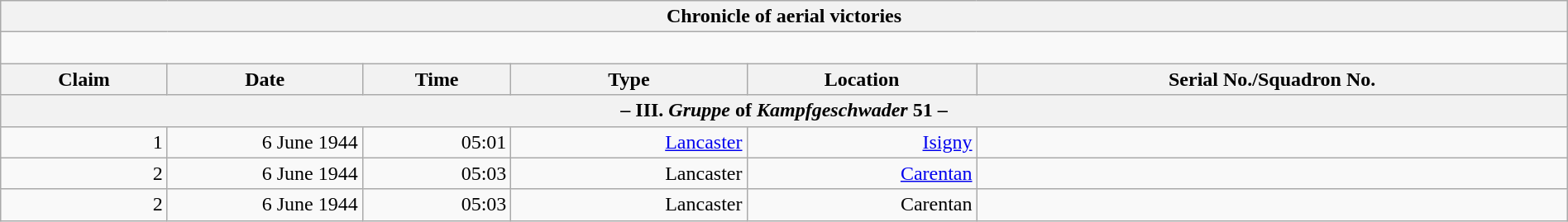<table class="wikitable plainrowheaders collapsible collapsed" style="margin-left: auto; margin-right: auto; border: none; text-align:right; width: 100%;">
<tr>
<th colspan="7">Chronicle of aerial victories</th>
</tr>
<tr>
<td colspan="7" style="text-align: left;"><br></td>
</tr>
<tr>
<th scope="col">Claim</th>
<th scope="col" style="width:150px">Date</th>
<th scope="col">Time</th>
<th scope="col">Type</th>
<th scope="col">Location</th>
<th scope="col">Serial No./Squadron No.</th>
</tr>
<tr>
<th colspan="6">– III. <em>Gruppe</em> of <em>Kampfgeschwader</em> 51 –</th>
</tr>
<tr>
<td>1</td>
<td>6 June 1944</td>
<td>05:01</td>
<td><a href='#'>Lancaster</a></td>
<td><a href='#'>Isigny</a></td>
<td></td>
</tr>
<tr>
<td>2</td>
<td>6 June 1944</td>
<td>05:03</td>
<td>Lancaster</td>
<td><a href='#'>Carentan</a></td>
<td></td>
</tr>
<tr>
<td>2</td>
<td>6 June 1944</td>
<td>05:03</td>
<td>Lancaster</td>
<td>Carentan</td>
<td></td>
</tr>
</table>
